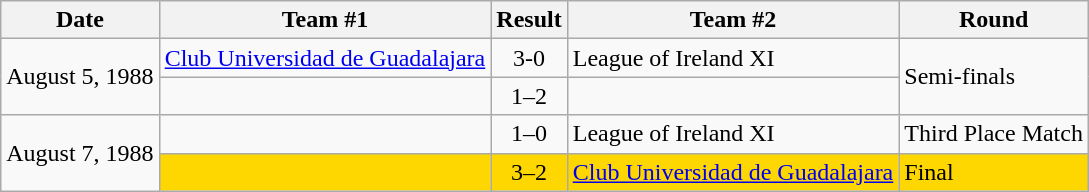<table class="wikitable" style=font-size:100%>
<tr>
<th>Date</th>
<th>Team #1</th>
<th>Result</th>
<th>Team #2</th>
<th>Round</th>
</tr>
<tr>
<td rowspan=2>August 5, 1988</td>
<td> <a href='#'>Club Universidad de Guadalajara</a></td>
<td style="text-align:center;">3-0</td>
<td> League of Ireland XI</td>
<td rowspan=2>Semi-finals</td>
</tr>
<tr>
<td></td>
<td style="text-align:center;">1–2</td>
<td></td>
</tr>
<tr>
<td rowspan=2>August 7, 1988</td>
<td></td>
<td style="text-align:center;">1–0</td>
<td> League of Ireland XI</td>
<td>Third Place Match</td>
</tr>
<tr bgcolor=gold>
<td></td>
<td style="text-align:center;">3–2</td>
<td> <a href='#'>Club Universidad de Guadalajara</a></td>
<td>Final</td>
</tr>
</table>
